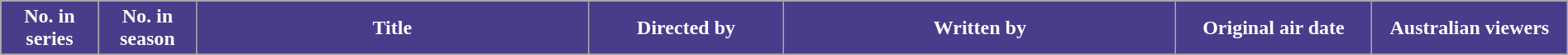<table class="wikitable plainrowheaders" style="margin: auto; width: 100%">
<tr>
<th ! style="background-color:#483D8B; color: #fff; text-align: center;" width=5%>No. in<br>series</th>
<th ! style="background-color:#483D8B; color: #fff; text-align: center;" width=5%>No. in<br>season</th>
<th ! style="background-color:#483D8B; color: #fff; text-align: center;" width=20%>Title</th>
<th ! style="background-color:#483D8B; color: #fff; text-align: center;" width=10%>Directed by</th>
<th ! style="background-color:#483D8B; color: #fff; text-align: center;" width=20%>Written by</th>
<th ! style="background-color:#483D8B; color: #fff; text-align: center;" width=10%>Original air date</th>
<th ! style="background-color:#483D8B; color: #fff; text-align: center;" width=10%>Australian viewers</th>
</tr>
<tr>
</tr>
</table>
